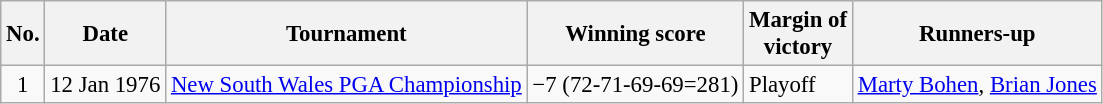<table class="wikitable" style="font-size:95%;">
<tr>
<th>No.</th>
<th>Date</th>
<th>Tournament</th>
<th>Winning score</th>
<th>Margin of<br>victory</th>
<th>Runners-up</th>
</tr>
<tr>
<td align=center>1</td>
<td align=right>12 Jan 1976</td>
<td><a href='#'>New South Wales PGA Championship</a></td>
<td>−7 (72-71-69-69=281)</td>
<td>Playoff</td>
<td> <a href='#'>Marty Bohen</a>,  <a href='#'>Brian Jones</a></td>
</tr>
</table>
